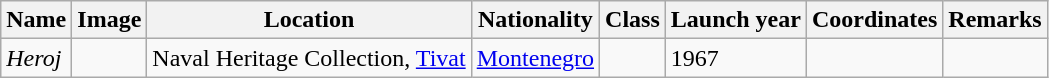<table class="wikitable">
<tr>
<th>Name</th>
<th>Image</th>
<th>Location</th>
<th>Nationality</th>
<th>Class</th>
<th>Launch year</th>
<th>Coordinates</th>
<th>Remarks</th>
</tr>
<tr>
<td><em>Heroj</em></td>
<td></td>
<td>Naval Heritage Collection, <a href='#'>Tivat</a></td>
<td> <a href='#'>Montenegro</a></td>
<td></td>
<td>1967</td>
<td></td>
<td></td>
</tr>
</table>
